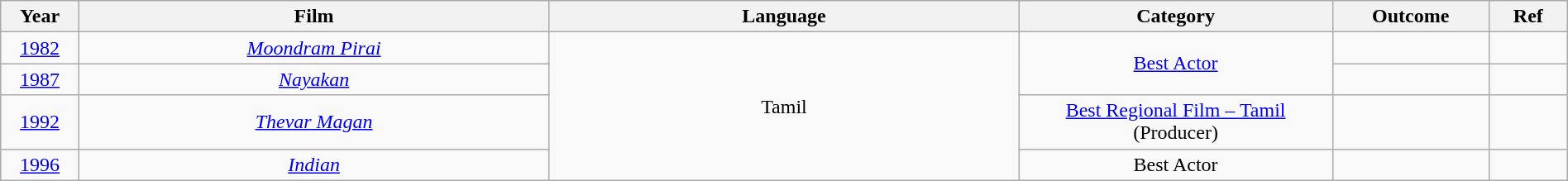<table class="wikitable" style="width:100%;">
<tr>
<th width=5%>Year</th>
<th style="width:30%;">Film</th>
<th style="width:30%;">Language</th>
<th style="width:20%;">Category</th>
<th style="width:10%;">Outcome</th>
<th style="width:5%;">Ref</th>
</tr>
<tr>
<td style="text-align:center;"><a href='#'>1982</a></td>
<td style="text-align:center;"><em><a href='#'>Moondram Pirai</a></em></td>
<td rowspan="5" style="text-align:center;">Tamil</td>
<td rowspan="2" style="text-align:center;"><a href='#'>Best Actor</a></td>
<td></td>
<td></td>
</tr>
<tr>
<td style="text-align:center;"><a href='#'>1987</a></td>
<td style="text-align:center;"><em><a href='#'>Nayakan</a></em></td>
<td></td>
<td></td>
</tr>
<tr>
<td style="text-align:center;"><a href='#'>1992</a></td>
<td style="text-align:center;"><em><a href='#'>Thevar Magan</a></em></td>
<td style="text-align:center;"><a href='#'>Best Regional Film – Tamil</a><br>(Producer)</td>
<td></td>
<td></td>
</tr>
<tr>
<td style="text-align:center;"><a href='#'>1996</a></td>
<td style="text-align:center;"><em><a href='#'>Indian</a></em></td>
<td style="text-align:center;">Best Actor</td>
<td></td>
<td></td>
</tr>
</table>
